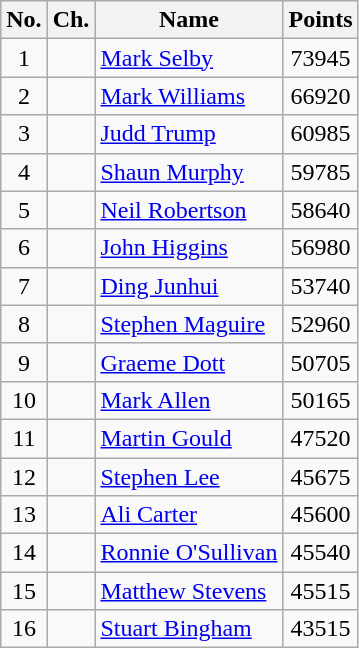<table class="wikitable" style="text-align: center;">
<tr>
<th>No.</th>
<th>Ch.</th>
<th align="left">Name</th>
<th>Points</th>
</tr>
<tr>
<td>1</td>
<td></td>
<td style="text-align:left;"> <a href='#'>Mark Selby</a></td>
<td>73945</td>
</tr>
<tr>
<td>2</td>
<td></td>
<td style="text-align:left;"> <a href='#'>Mark Williams</a></td>
<td>66920</td>
</tr>
<tr>
<td>3</td>
<td></td>
<td style="text-align:left;"> <a href='#'>Judd Trump</a></td>
<td>60985</td>
</tr>
<tr>
<td>4</td>
<td></td>
<td style="text-align:left;"> <a href='#'>Shaun Murphy</a></td>
<td>59785</td>
</tr>
<tr>
<td>5</td>
<td></td>
<td style="text-align:left;"> <a href='#'>Neil Robertson</a></td>
<td>58640</td>
</tr>
<tr>
<td>6</td>
<td></td>
<td style="text-align:left;"> <a href='#'>John Higgins</a></td>
<td>56980</td>
</tr>
<tr>
<td>7</td>
<td></td>
<td style="text-align:left;"> <a href='#'>Ding Junhui</a></td>
<td>53740</td>
</tr>
<tr>
<td>8</td>
<td></td>
<td style="text-align:left;"> <a href='#'>Stephen Maguire</a></td>
<td>52960</td>
</tr>
<tr>
<td>9</td>
<td></td>
<td style="text-align:left;"> <a href='#'>Graeme Dott</a></td>
<td>50705</td>
</tr>
<tr>
<td>10</td>
<td></td>
<td style="text-align:left;"> <a href='#'>Mark Allen</a></td>
<td>50165</td>
</tr>
<tr>
<td>11</td>
<td></td>
<td style="text-align:left;"> <a href='#'>Martin Gould</a></td>
<td>47520</td>
</tr>
<tr>
<td>12</td>
<td></td>
<td style="text-align:left;"> <a href='#'>Stephen Lee</a></td>
<td>45675</td>
</tr>
<tr>
<td>13</td>
<td></td>
<td style="text-align:left;"> <a href='#'>Ali Carter</a></td>
<td>45600</td>
</tr>
<tr>
<td>14</td>
<td></td>
<td style="text-align:left;"> <a href='#'>Ronnie O'Sullivan</a></td>
<td>45540</td>
</tr>
<tr>
<td>15</td>
<td></td>
<td style="text-align:left;"> <a href='#'>Matthew Stevens</a></td>
<td>45515</td>
</tr>
<tr>
<td>16</td>
<td></td>
<td style="text-align:left;"> <a href='#'>Stuart Bingham</a></td>
<td>43515</td>
</tr>
</table>
